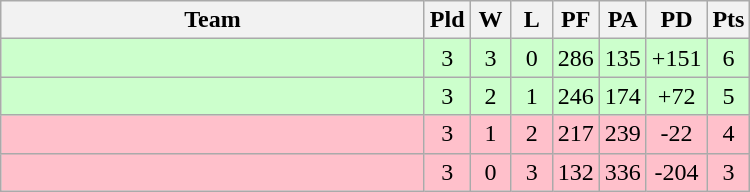<table class="wikitable" style="text-align:center;">
<tr>
<th width=275>Team</th>
<th width=20  abbr="Played">Pld</th>
<th width=20  abbr="Won">W</th>
<th width=20  abbr="Lost">L</th>
<th width=20  abbr="Points">PF</th>
<th width=20  abbr="Points Against">PA</th>
<th width=25  abbr="Points Difference">PD</th>
<th width=20  abbr="Points">Pts</th>
</tr>
<tr bgcolor="ccffcc">
<td style="text-align:left"></td>
<td>3</td>
<td>3</td>
<td>0</td>
<td>286</td>
<td>135</td>
<td>+151</td>
<td>6</td>
</tr>
<tr bgcolor="ccffcc">
<td style="text-align:left"></td>
<td>3</td>
<td>2</td>
<td>1</td>
<td>246</td>
<td>174</td>
<td>+72</td>
<td>5</td>
</tr>
<tr bgcolor="pink">
<td style="text-align:left"></td>
<td>3</td>
<td>1</td>
<td>2</td>
<td>217</td>
<td>239</td>
<td>-22</td>
<td>4</td>
</tr>
<tr bgcolor="pink">
<td style="text-align:left"></td>
<td>3</td>
<td>0</td>
<td>3</td>
<td>132</td>
<td>336</td>
<td>-204</td>
<td>3</td>
</tr>
</table>
